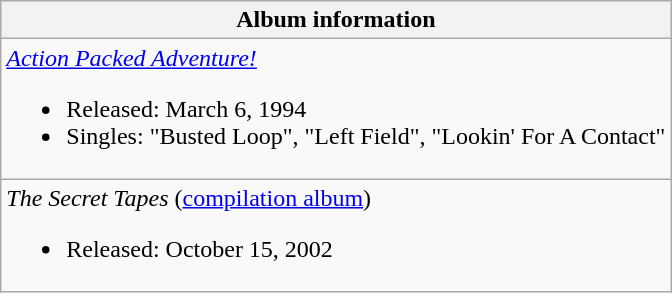<table class="wikitable">
<tr ">
<th align="left">Album information</th>
</tr>
<tr>
<td align="left"><em><a href='#'>Action Packed Adventure!</a></em><br><ul><li>Released: March 6, 1994</li><li>Singles: "Busted Loop", "Left Field", "Lookin' For A Contact"</li></ul></td>
</tr>
<tr>
<td><em>The Secret Tapes</em> (<a href='#'>compilation album</a>)<br><ul><li>Released: October 15, 2002</li></ul></td>
</tr>
</table>
